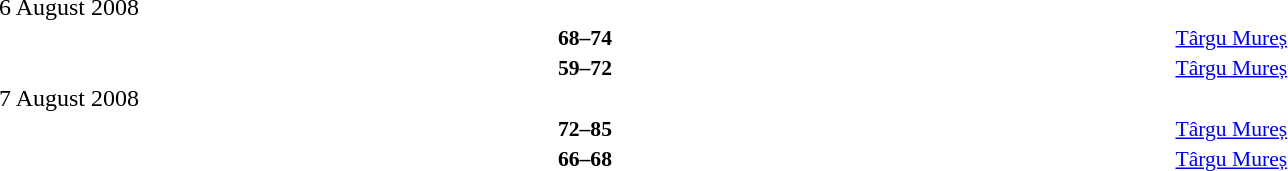<table style="width:100%;" cellspacing="1">
<tr>
<th width=25%></th>
<th width=3%></th>
<th width=6%></th>
<th width=3%></th>
<th width=25%></th>
</tr>
<tr>
<td>6 August 2008</td>
</tr>
<tr style=font-size:90%>
<td align=right><strong></strong></td>
<td></td>
<td align=center><strong>68–74</strong></td>
<td></td>
<td><strong></strong></td>
<td><a href='#'>Târgu Mureș</a></td>
</tr>
<tr style=font-size:90%>
<td align=right><strong></strong></td>
<td></td>
<td align=center><strong>59–72</strong></td>
<td></td>
<td><strong></strong></td>
<td><a href='#'>Târgu Mureș</a></td>
</tr>
<tr>
<td>7 August 2008</td>
</tr>
<tr style=font-size:90%>
<td align=right><strong></strong></td>
<td></td>
<td align=center><strong>72–85</strong></td>
<td></td>
<td><strong></strong></td>
<td><a href='#'>Târgu Mureș</a></td>
</tr>
<tr style=font-size:90%>
<td align=right><strong></strong></td>
<td></td>
<td align=center><strong>66–68</strong></td>
<td></td>
<td><strong></strong></td>
<td><a href='#'>Târgu Mureș</a></td>
</tr>
</table>
